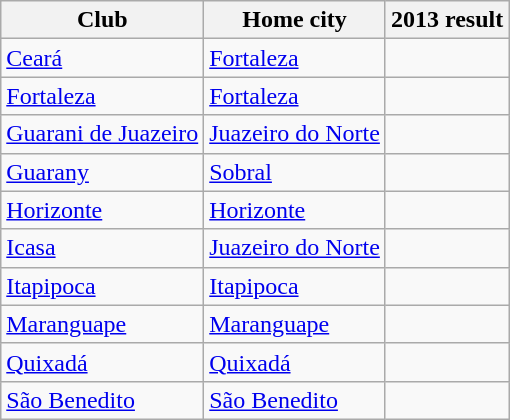<table class="wikitable sortable">
<tr>
<th>Club</th>
<th>Home city</th>
<th>2013 result</th>
</tr>
<tr>
<td><a href='#'>Ceará</a></td>
<td><a href='#'>Fortaleza</a></td>
<td></td>
</tr>
<tr>
<td><a href='#'>Fortaleza</a></td>
<td><a href='#'>Fortaleza</a></td>
<td></td>
</tr>
<tr>
<td><a href='#'>Guarani de Juazeiro</a></td>
<td><a href='#'>Juazeiro do Norte</a></td>
<td></td>
</tr>
<tr>
<td><a href='#'>Guarany</a></td>
<td><a href='#'>Sobral</a></td>
<td></td>
</tr>
<tr>
<td><a href='#'>Horizonte</a></td>
<td><a href='#'>Horizonte</a></td>
<td></td>
</tr>
<tr>
<td><a href='#'>Icasa</a></td>
<td><a href='#'>Juazeiro do Norte</a></td>
<td></td>
</tr>
<tr>
<td><a href='#'>Itapipoca</a></td>
<td><a href='#'>Itapipoca</a></td>
<td></td>
</tr>
<tr>
<td><a href='#'>Maranguape</a></td>
<td><a href='#'>Maranguape</a></td>
<td></td>
</tr>
<tr>
<td><a href='#'>Quixadá</a></td>
<td><a href='#'>Quixadá</a></td>
<td></td>
</tr>
<tr>
<td><a href='#'>São Benedito</a></td>
<td><a href='#'>São Benedito</a></td>
<td></td>
</tr>
</table>
